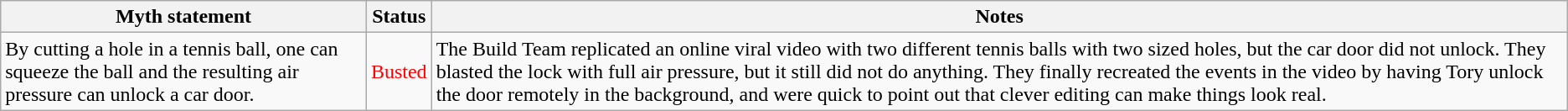<table class="wikitable plainrowheaders">
<tr>
<th>Myth statement</th>
<th>Status</th>
<th>Notes</th>
</tr>
<tr>
<td>By cutting a hole in a tennis ball, one can squeeze the ball and the resulting air pressure can unlock a car door.</td>
<td style="color:red">Busted</td>
<td>The Build Team replicated an online viral video with two different tennis balls with two sized holes, but the car door did not unlock. They blasted the lock with full air pressure, but it still did not do anything. They finally recreated the events in the video by having Tory unlock the door remotely in the background, and were quick to point out that clever editing can make things look real.</td>
</tr>
</table>
